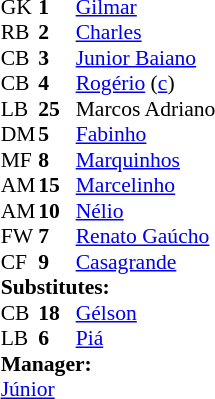<table style="font-size:90%; margin:0.2em auto;" cellspacing="0" cellpadding="0">
<tr>
<th width="25"></th>
<th width="25"></th>
</tr>
<tr>
<td>GK</td>
<td><strong>1</strong></td>
<td> <a href='#'>Gilmar</a></td>
</tr>
<tr>
<td>RB</td>
<td><strong>2</strong></td>
<td> <a href='#'>Charles</a></td>
</tr>
<tr>
<td>CB</td>
<td><strong>3</strong></td>
<td> <a href='#'>Junior Baiano</a></td>
<td></td>
<td></td>
</tr>
<tr>
<td>CB</td>
<td><strong>4</strong></td>
<td> <a href='#'>Rogério</a> (<a href='#'>c</a>)</td>
</tr>
<tr>
<td>LB</td>
<td><strong>25</strong></td>
<td> Marcos Adriano</td>
</tr>
<tr>
<td>DM</td>
<td><strong>5</strong></td>
<td> <a href='#'>Fabinho</a></td>
</tr>
<tr>
<td>MF</td>
<td><strong>8</strong></td>
<td> <a href='#'>Marquinhos</a></td>
</tr>
<tr>
<td>AM</td>
<td><strong>15</strong></td>
<td> <a href='#'>Marcelinho</a></td>
</tr>
<tr>
<td>AM</td>
<td><strong>10</strong></td>
<td> <a href='#'>Nélio</a></td>
</tr>
<tr>
<td>FW</td>
<td><strong>7</strong></td>
<td> <a href='#'>Renato Gaúcho</a></td>
<td></td>
<td></td>
</tr>
<tr>
<td>CF</td>
<td><strong>9</strong></td>
<td> <a href='#'>Casagrande</a></td>
<td></td>
<td></td>
</tr>
<tr>
<td colspan=3><strong>Substitutes:</strong></td>
</tr>
<tr>
<td>CB</td>
<td><strong>18</strong></td>
<td> <a href='#'>Gélson</a></td>
<td></td>
<td></td>
</tr>
<tr>
<td>LB</td>
<td><strong>6</strong></td>
<td> <a href='#'>Piá</a></td>
<td></td>
<td></td>
</tr>
<tr>
<td colspan=3><strong>Manager:</strong></td>
</tr>
<tr>
<td colspan=4> <a href='#'>Júnior</a></td>
</tr>
</table>
